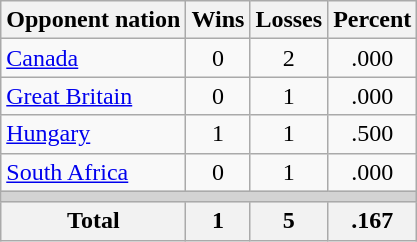<table class=wikitable>
<tr>
<th>Opponent nation</th>
<th>Wins</th>
<th>Losses</th>
<th>Percent</th>
</tr>
<tr align=center>
<td align=left><a href='#'>Canada</a></td>
<td>0</td>
<td>2</td>
<td>.000</td>
</tr>
<tr align=center>
<td align=left><a href='#'>Great Britain</a></td>
<td>0</td>
<td>1</td>
<td>.000</td>
</tr>
<tr align=center>
<td align=left><a href='#'>Hungary</a></td>
<td>1</td>
<td>1</td>
<td>.500</td>
</tr>
<tr align=center>
<td align=left><a href='#'>South Africa</a></td>
<td>0</td>
<td>1</td>
<td>.000</td>
</tr>
<tr>
<td colspan=4 bgcolor=lightgray></td>
</tr>
<tr>
<th>Total</th>
<th>1</th>
<th>5</th>
<th>.167</th>
</tr>
</table>
